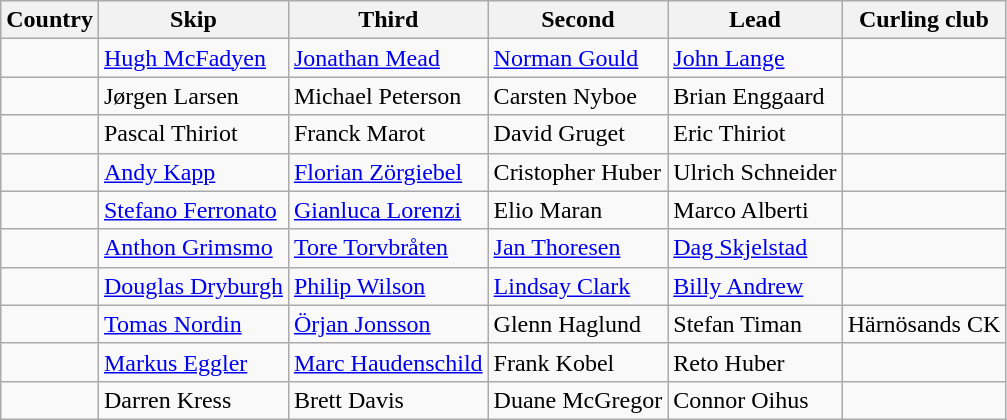<table class=wikitable>
<tr>
<th>Country</th>
<th>Skip</th>
<th>Third</th>
<th>Second</th>
<th>Lead</th>
<th>Curling club</th>
</tr>
<tr>
<td></td>
<td><a href='#'>Hugh McFadyen</a></td>
<td><a href='#'>Jonathan Mead</a></td>
<td><a href='#'>Norman Gould</a></td>
<td><a href='#'>John Lange</a></td>
<td></td>
</tr>
<tr>
<td></td>
<td>Jørgen Larsen</td>
<td>Michael Peterson</td>
<td>Carsten Nyboe</td>
<td>Brian Enggaard</td>
<td></td>
</tr>
<tr>
<td></td>
<td>Pascal Thiriot</td>
<td>Franck Marot</td>
<td>David Gruget</td>
<td>Eric Thiriot</td>
<td></td>
</tr>
<tr>
<td></td>
<td><a href='#'>Andy Kapp</a></td>
<td><a href='#'>Florian Zörgiebel</a></td>
<td>Cristopher Huber</td>
<td>Ulrich Schneider</td>
<td></td>
</tr>
<tr>
<td></td>
<td><a href='#'>Stefano Ferronato</a></td>
<td><a href='#'>Gianluca Lorenzi</a></td>
<td>Elio Maran</td>
<td>Marco Alberti</td>
<td></td>
</tr>
<tr>
<td></td>
<td><a href='#'>Anthon Grimsmo</a></td>
<td><a href='#'>Tore Torvbråten</a></td>
<td><a href='#'>Jan Thoresen</a></td>
<td><a href='#'>Dag Skjelstad</a></td>
<td></td>
</tr>
<tr>
<td></td>
<td><a href='#'>Douglas Dryburgh</a></td>
<td><a href='#'>Philip Wilson</a></td>
<td><a href='#'>Lindsay Clark</a></td>
<td><a href='#'>Billy Andrew</a></td>
<td></td>
</tr>
<tr>
<td></td>
<td><a href='#'>Tomas Nordin</a></td>
<td><a href='#'>Örjan Jonsson</a></td>
<td>Glenn Haglund</td>
<td>Stefan Timan</td>
<td>Härnösands CK</td>
</tr>
<tr>
<td></td>
<td><a href='#'>Markus Eggler</a></td>
<td><a href='#'>Marc Haudenschild</a></td>
<td>Frank Kobel</td>
<td>Reto Huber</td>
<td></td>
</tr>
<tr>
<td></td>
<td>Darren Kress</td>
<td>Brett Davis</td>
<td>Duane McGregor</td>
<td>Connor Oihus</td>
<td></td>
</tr>
</table>
